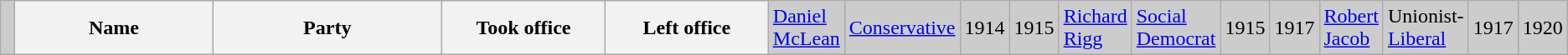<table class="wikitable">
<tr bgcolor="CCCCCC">
<td> </td>
<th width="25%">Name</th>
<th width="30%">Party</th>
<th width="20%">Took office</th>
<th width="20%">Left office<br></th>
<td><a href='#'>Daniel McLean</a><br></td>
<td><a href='#'>Conservative</a></td>
<td>1914</td>
<td>1915<br></td>
<td><a href='#'>Richard Rigg</a><br></td>
<td><a href='#'>Social Democrat</a></td>
<td>1915</td>
<td>1917<br></td>
<td><a href='#'>Robert Jacob</a><br></td>
<td>Unionist-<a href='#'>Liberal</a></td>
<td>1917</td>
<td>1920</td>
</tr>
</table>
